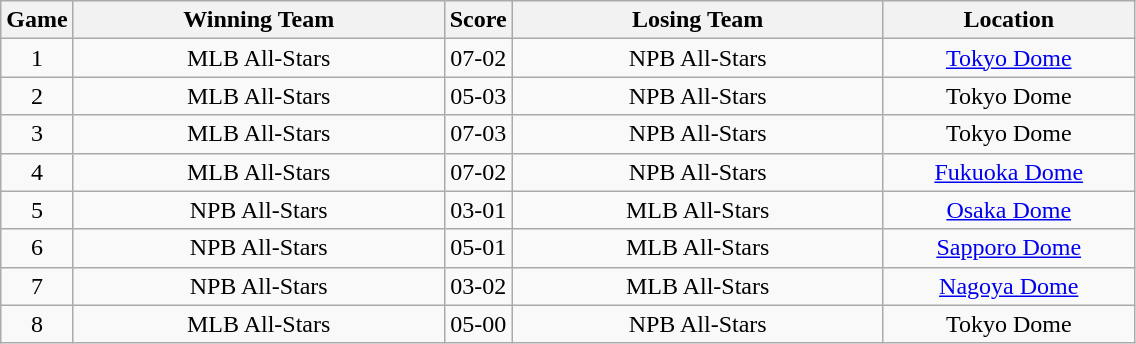<table class="wikitable">
<tr>
<th>Game</th>
<th>Winning Team</th>
<th>Score</th>
<th>Losing Team</th>
<th>Location</th>
</tr>
<tr>
<td style="width: 2em; text-align:center">1</td>
<td style="width:15em; text-align:center">MLB All-Stars</td>
<td style="width: 2em; text-align:center">07-02</td>
<td style="width:15em; text-align:center">NPB All-Stars</td>
<td style="width:10em; text-align:center"><a href='#'>Tokyo Dome</a></td>
</tr>
<tr>
<td style="text-align:center">2</td>
<td style="text-align:center">MLB All-Stars</td>
<td style="text-align:center">05-03</td>
<td style="text-align:center">NPB All-Stars</td>
<td style="text-align:center">Tokyo Dome</td>
</tr>
<tr>
<td style="text-align:center">3</td>
<td style="text-align:center">MLB All-Stars</td>
<td style="text-align:center">07-03</td>
<td style="text-align:center">NPB All-Stars</td>
<td style="text-align:center">Tokyo Dome</td>
</tr>
<tr>
<td style="text-align:center">4</td>
<td style="text-align:center">MLB All-Stars</td>
<td style="text-align:center">07-02</td>
<td style="text-align:center">NPB All-Stars</td>
<td style="text-align:center"><a href='#'>Fukuoka Dome</a></td>
</tr>
<tr>
<td style="text-align:center">5</td>
<td style="text-align:center">NPB All-Stars</td>
<td style="text-align:center">03-01</td>
<td style="text-align:center">MLB All-Stars</td>
<td style="text-align:center"><a href='#'>Osaka Dome</a></td>
</tr>
<tr>
<td style="text-align:center">6</td>
<td style="text-align:center">NPB All-Stars</td>
<td style="text-align:center">05-01</td>
<td style="text-align:center">MLB All-Stars</td>
<td style="text-align:center"><a href='#'>Sapporo Dome</a></td>
</tr>
<tr>
<td style="text-align:center">7</td>
<td style="text-align:center">NPB All-Stars</td>
<td style="text-align:center">03-02</td>
<td style="text-align:center">MLB All-Stars</td>
<td style="text-align:center"><a href='#'>Nagoya Dome</a></td>
</tr>
<tr>
<td style="text-align:center">8</td>
<td style="text-align:center">MLB All-Stars</td>
<td style="text-align:center">05-00</td>
<td style="text-align:center">NPB All-Stars</td>
<td style="text-align:center">Tokyo Dome</td>
</tr>
</table>
